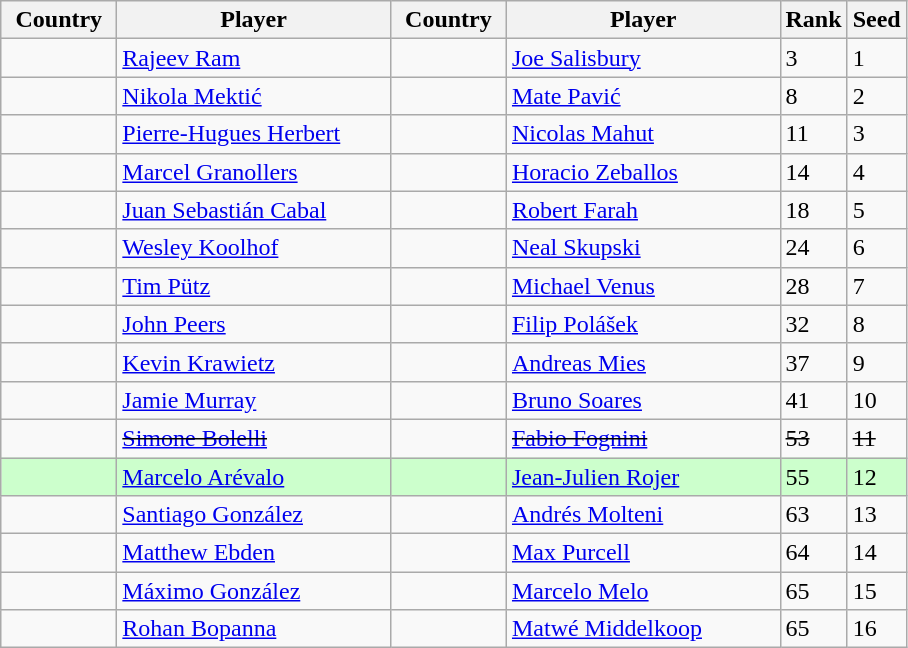<table class="sortable wikitable">
<tr>
<th width="70">Country</th>
<th width="175">Player</th>
<th width="70">Country</th>
<th width="175">Player</th>
<th>Rank</th>
<th>Seed</th>
</tr>
<tr>
<td></td>
<td><a href='#'>Rajeev Ram</a></td>
<td></td>
<td><a href='#'>Joe Salisbury</a></td>
<td>3</td>
<td>1</td>
</tr>
<tr>
<td></td>
<td><a href='#'>Nikola Mektić</a></td>
<td></td>
<td><a href='#'>Mate Pavić</a></td>
<td>8</td>
<td>2</td>
</tr>
<tr>
<td></td>
<td><a href='#'>Pierre-Hugues Herbert</a></td>
<td></td>
<td><a href='#'>Nicolas Mahut</a></td>
<td>11</td>
<td>3</td>
</tr>
<tr>
<td></td>
<td><a href='#'>Marcel Granollers</a></td>
<td></td>
<td><a href='#'>Horacio Zeballos</a></td>
<td>14</td>
<td>4</td>
</tr>
<tr>
<td></td>
<td><a href='#'>Juan Sebastián Cabal</a></td>
<td></td>
<td><a href='#'>Robert Farah</a></td>
<td>18</td>
<td>5</td>
</tr>
<tr>
<td></td>
<td><a href='#'>Wesley Koolhof</a></td>
<td></td>
<td><a href='#'>Neal Skupski</a></td>
<td>24</td>
<td>6</td>
</tr>
<tr>
<td></td>
<td><a href='#'>Tim Pütz</a></td>
<td></td>
<td><a href='#'>Michael Venus</a></td>
<td>28</td>
<td>7</td>
</tr>
<tr>
<td></td>
<td><a href='#'>John Peers</a></td>
<td></td>
<td><a href='#'>Filip Polášek</a></td>
<td>32</td>
<td>8</td>
</tr>
<tr>
<td></td>
<td><a href='#'>Kevin Krawietz</a></td>
<td></td>
<td><a href='#'>Andreas Mies</a></td>
<td>37</td>
<td>9</td>
</tr>
<tr>
<td></td>
<td><a href='#'>Jamie Murray</a></td>
<td></td>
<td><a href='#'>Bruno Soares</a></td>
<td>41</td>
<td>10</td>
</tr>
<tr>
<td><s></s></td>
<td><s><a href='#'>Simone Bolelli</a></s></td>
<td><s></s></td>
<td><s><a href='#'>Fabio Fognini</a></s></td>
<td><s>53</s></td>
<td><s>11</s></td>
</tr>
<tr bgcolor=#cfc>
<td></td>
<td><a href='#'>Marcelo Arévalo</a></td>
<td></td>
<td><a href='#'>Jean-Julien Rojer</a></td>
<td>55</td>
<td>12</td>
</tr>
<tr>
<td></td>
<td><a href='#'>Santiago González</a></td>
<td></td>
<td><a href='#'>Andrés Molteni</a></td>
<td>63</td>
<td>13</td>
</tr>
<tr>
<td></td>
<td><a href='#'>Matthew Ebden</a></td>
<td></td>
<td><a href='#'>Max Purcell</a></td>
<td>64</td>
<td>14</td>
</tr>
<tr>
<td></td>
<td><a href='#'>Máximo González</a></td>
<td></td>
<td><a href='#'>Marcelo Melo</a></td>
<td>65</td>
<td>15</td>
</tr>
<tr>
<td></td>
<td><a href='#'>Rohan Bopanna</a></td>
<td></td>
<td><a href='#'>Matwé Middelkoop</a></td>
<td>65</td>
<td>16</td>
</tr>
</table>
